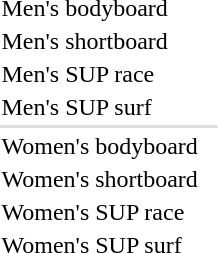<table>
<tr>
<td>Men's bodyboard</td>
<td></td>
<td></td>
<td></td>
</tr>
<tr>
<td>Men's shortboard</td>
<td></td>
<td></td>
<td></td>
</tr>
<tr>
<td>Men's SUP race</td>
<td></td>
<td></td>
<td></td>
</tr>
<tr>
<td>Men's SUP surf</td>
<td></td>
<td></td>
<td></td>
</tr>
<tr bgcolor=#dddddd>
<td colspan=4></td>
</tr>
<tr>
<td>Women's bodyboard</td>
<td></td>
<td></td>
<td></td>
</tr>
<tr>
<td>Women's shortboard</td>
<td></td>
<td></td>
<td></td>
</tr>
<tr>
<td>Women's SUP race</td>
<td></td>
<td></td>
<td></td>
</tr>
<tr>
<td>Women's SUP surf</td>
<td></td>
<td></td>
<td></td>
</tr>
</table>
